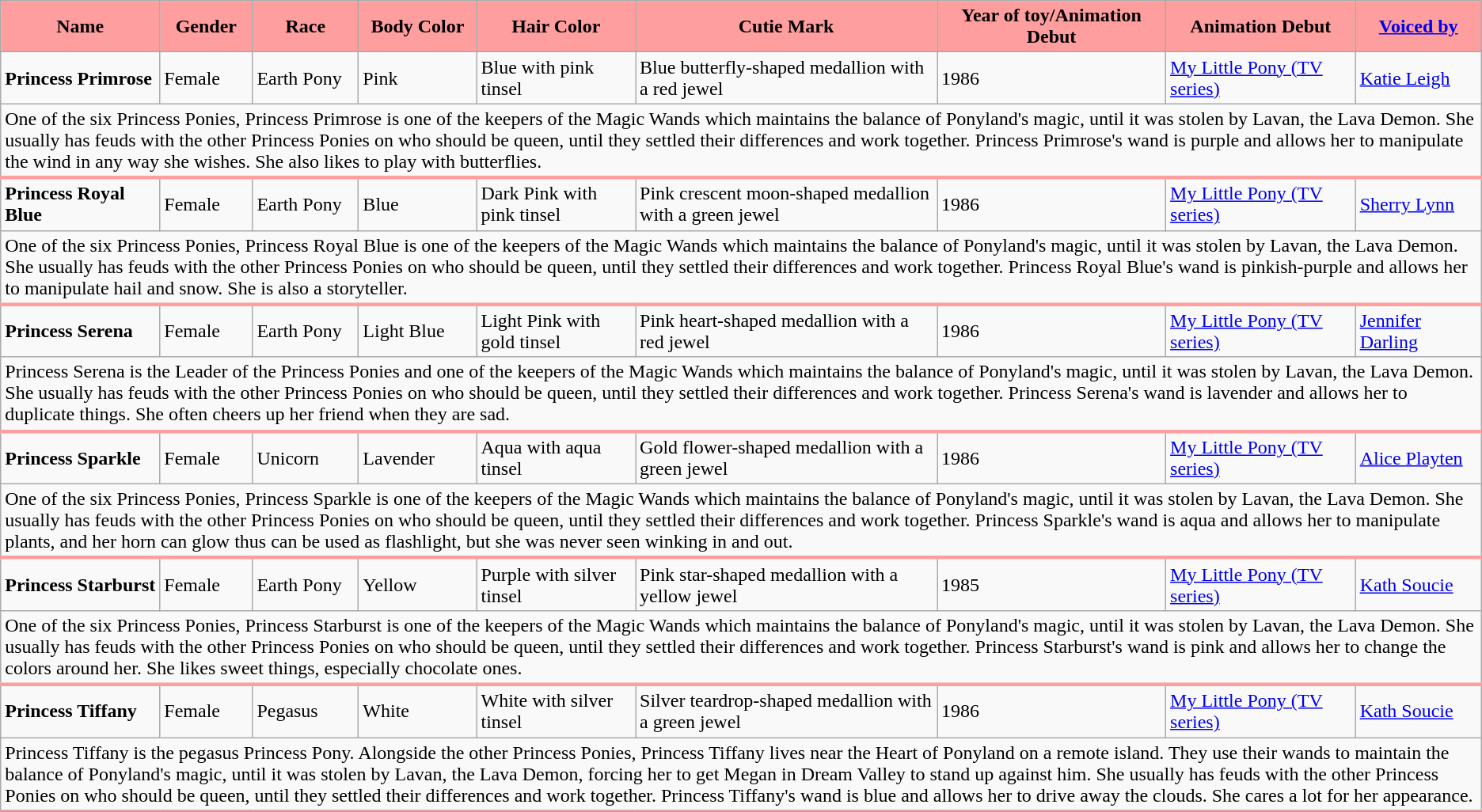<table class="wikitable" style=cellpadding="10" cellspacing="0" border="1" "background: #FF9E9E;">
<tr>
<th style="background:#FF9E9E;">Name</th>
<th style="background:#FF9E9E;">Gender</th>
<th style="background:#FF9E9E;">Race</th>
<th style="background:#FF9E9E;">Body Color</th>
<th style="background:#FF9E9E;">Hair Color</th>
<th style="background:#FF9E9E;">Cutie Mark</th>
<th style="background:#FF9E9E;">Year of toy/Animation Debut</th>
<th style="background:#FF9E9E;">Animation Debut</th>
<th style="background:#FF9E9E;"><a href='#'>Voiced by</a></th>
</tr>
<tr>
<td><strong>Princess Primrose</strong></td>
<td>Female</td>
<td>Earth Pony</td>
<td>Pink</td>
<td>Blue with pink tinsel</td>
<td>Blue butterfly-shaped medallion with a red jewel</td>
<td>1986</td>
<td><a href='#'>My Little Pony (TV series)</a></td>
<td><a href='#'>Katie Leigh</a></td>
</tr>
<tr>
<td style="border-bottom: 3px solid #FF9E9E;" colspan="14">One of the six Princess Ponies, Princess Primrose is one of the keepers of the Magic Wands which maintains the balance of Ponyland's magic, until it was stolen by Lavan, the Lava Demon. She usually has feuds with the other Princess Ponies on who should be queen, until they settled their differences and work together. Princess Primrose's wand is purple and allows her to manipulate the wind in any way she wishes. She also likes to play with butterflies.</td>
</tr>
<tr>
<td><strong>Princess Royal Blue</strong></td>
<td>Female</td>
<td>Earth Pony</td>
<td>Blue</td>
<td>Dark Pink with pink tinsel</td>
<td>Pink crescent moon-shaped medallion with a green jewel</td>
<td>1986</td>
<td><a href='#'>My Little Pony (TV series)</a></td>
<td><a href='#'>Sherry Lynn</a></td>
</tr>
<tr>
<td style="border-bottom: 3px solid #FF9E9E;" colspan="14">One of the six Princess Ponies, Princess Royal Blue is one of the keepers of the Magic Wands which maintains the balance of Ponyland's magic, until it was stolen by Lavan, the Lava Demon. She usually has feuds with the other Princess Ponies on who should be queen, until they settled their differences and work together. Princess Royal Blue's wand is pinkish-purple and allows her to manipulate hail and snow. She is also a storyteller.</td>
</tr>
<tr>
<td><strong>Princess Serena</strong></td>
<td>Female</td>
<td>Earth Pony</td>
<td>Light Blue</td>
<td>Light Pink with gold tinsel</td>
<td>Pink heart-shaped medallion with a red jewel</td>
<td>1986</td>
<td><a href='#'>My Little Pony (TV series)</a></td>
<td><a href='#'>Jennifer Darling</a></td>
</tr>
<tr>
<td style="border-bottom: 3px solid #FF9E9E;" colspan="14">Princess Serena is the Leader of the Princess Ponies and one of the keepers of the Magic Wands which maintains the balance of Ponyland's magic, until it was stolen by Lavan, the Lava Demon. She usually has feuds with the other Princess Ponies on who should be queen, until they settled their differences and work together. Princess Serena's wand is lavender and allows her to duplicate things. She often cheers up her friend when they are sad.</td>
</tr>
<tr>
<td><strong>Princess Sparkle</strong></td>
<td>Female</td>
<td>Unicorn</td>
<td>Lavender</td>
<td>Aqua with aqua tinsel</td>
<td>Gold flower-shaped medallion with a green jewel</td>
<td>1986</td>
<td><a href='#'>My Little Pony (TV series)</a></td>
<td><a href='#'>Alice Playten</a></td>
</tr>
<tr>
<td style="border-bottom: 3px solid #FF9E9E;" colspan="14">One of the six Princess Ponies, Princess Sparkle is one of the keepers of the Magic Wands which maintains the balance of Ponyland's magic, until it was stolen by Lavan, the Lava Demon. She usually has feuds with the other Princess Ponies on who should be queen, until they settled their differences and work together. Princess Sparkle's wand is aqua and allows her to manipulate plants, and her horn can glow thus can be used as flashlight, but she was never seen winking in and out.</td>
</tr>
<tr>
<td><strong>Princess Starburst</strong></td>
<td>Female</td>
<td>Earth Pony</td>
<td>Yellow</td>
<td>Purple with silver tinsel</td>
<td>Pink star-shaped medallion with a yellow jewel</td>
<td>1985</td>
<td><a href='#'>My Little Pony (TV series)</a></td>
<td><a href='#'>Kath Soucie</a></td>
</tr>
<tr>
<td style="border-bottom: 3px solid #FF9E9E;" colspan="14">One of the six Princess Ponies, Princess Starburst is one of the keepers of the Magic Wands which maintains the balance of Ponyland's magic, until it was stolen by Lavan, the Lava Demon. She usually has feuds with the other Princess Ponies on who should be queen, until they settled their differences and work together. Princess Starburst's wand is pink and allows her to change the colors around her. She likes sweet things, especially chocolate ones.</td>
</tr>
<tr>
<td><strong>Princess Tiffany</strong></td>
<td>Female</td>
<td>Pegasus</td>
<td>White</td>
<td>White with silver tinsel</td>
<td>Silver teardrop-shaped medallion with a green jewel</td>
<td>1986</td>
<td><a href='#'>My Little Pony (TV series)</a></td>
<td><a href='#'>Kath Soucie</a></td>
</tr>
<tr>
<td style="border-bottom: 3px solid #FF9E9E;" colspan="14">Princess Tiffany is the pegasus Princess Pony. Alongside the other Princess Ponies, Princess Tiffany lives near the Heart of Ponyland on a remote island. They use their wands to maintain the balance of Ponyland's magic, until it was stolen by Lavan, the Lava Demon, forcing her to get Megan in Dream Valley to stand up against him. She usually has feuds with the other Princess Ponies on who should be queen, until they settled their differences and work together. Princess Tiffany's wand is blue and allows her to drive away the clouds. She cares a lot for her appearance.</td>
</tr>
<tr>
</tr>
</table>
